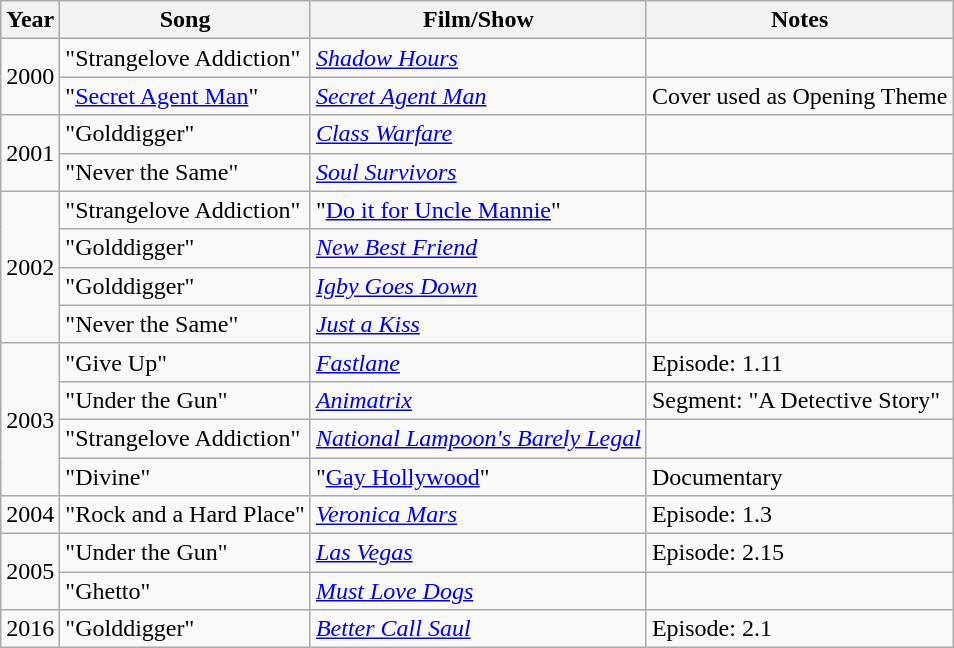<table class="wikitable plainrowheaders sortable">
<tr>
<th scope="col">Year</th>
<th scope="col">Song</th>
<th scope="col">Film/Show</th>
<th scope="col">Notes</th>
</tr>
<tr>
<td rowspan="2">2000</td>
<td>"Strangelove Addiction"</td>
<td><em><a href='#'>Shadow Hours</a></em> </td>
<td></td>
</tr>
<tr>
<td>"<a href='#'>Secret Agent Man</a>"</td>
<td><em><a href='#'>Secret Agent Man</a></em> </td>
<td>Cover used as Opening Theme</td>
</tr>
<tr>
<td rowspan="2">2001</td>
<td>"Golddigger"</td>
<td><em><a href='#'>Class Warfare</a></em></td>
<td></td>
</tr>
<tr>
<td>"Never the Same"</td>
<td><em><a href='#'>Soul Survivors</a></em> </td>
<td></td>
</tr>
<tr>
<td rowspan="4">2002</td>
<td>"Strangelove Addiction"</td>
<td>"<a href='#'>Do it for Uncle Mannie</a>" </td>
<td></td>
</tr>
<tr>
<td>"Golddigger"</td>
<td><em><a href='#'>New Best Friend</a></em> </td>
<td></td>
</tr>
<tr>
<td>"Golddigger"</td>
<td><em><a href='#'>Igby Goes Down</a></em> </td>
<td></td>
</tr>
<tr>
<td>"Never the Same"</td>
<td><em><a href='#'>Just a Kiss</a></em> </td>
<td></td>
</tr>
<tr>
<td rowspan="4">2003</td>
<td>"Give Up"</td>
<td><em><a href='#'>Fastlane</a></em> </td>
<td>Episode: 1.11</td>
</tr>
<tr>
<td>"Under the Gun"</td>
<td><em><a href='#'>Animatrix</a></em> </td>
<td>Segment: "A Detective Story"</td>
</tr>
<tr>
<td>"Strangelove Addiction"</td>
<td><em><a href='#'>National Lampoon's Barely Legal</a></em> </td>
<td></td>
</tr>
<tr>
<td>"Divine"</td>
<td>"<a href='#'>Gay Hollywood</a>" </td>
<td>Documentary</td>
</tr>
<tr>
<td>2004</td>
<td>"Rock and a Hard Place"</td>
<td><em><a href='#'>Veronica Mars</a></em> </td>
<td>Episode: 1.3</td>
</tr>
<tr>
<td rowspan="2">2005</td>
<td>"Under the Gun"</td>
<td><em><a href='#'>Las Vegas</a></em></td>
<td>Episode: 2.15</td>
</tr>
<tr>
<td>"Ghetto"</td>
<td><em><a href='#'>Must Love Dogs</a></em> </td>
<td></td>
</tr>
<tr>
<td>2016</td>
<td>"Golddigger"</td>
<td><em><a href='#'>Better Call Saul</a></em> </td>
<td>Episode: 2.1</td>
</tr>
</table>
